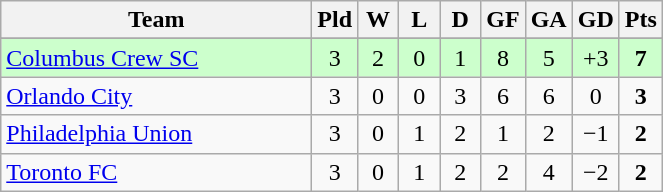<table class="wikitable" style="text-align: center;">
<tr>
<th width="200">Team</th>
<th width="20">Pld</th>
<th width="20">W</th>
<th width="20">L</th>
<th width="20">D</th>
<th width="20">GF</th>
<th width="20">GA</th>
<th width="20">GD</th>
<th width="20">Pts</th>
</tr>
<tr>
</tr>
<tr bgcolor="#ccffcc">
<td style="text-align:left;"><a href='#'>Columbus Crew SC</a></td>
<td>3</td>
<td>2</td>
<td>0</td>
<td>1</td>
<td>8</td>
<td>5</td>
<td>+3</td>
<td><strong>7</strong></td>
</tr>
<tr>
<td style="text-align:left;"><a href='#'>Orlando City</a></td>
<td>3</td>
<td>0</td>
<td>0</td>
<td>3</td>
<td>6</td>
<td>6</td>
<td>0</td>
<td><strong>3</strong></td>
</tr>
<tr>
<td style="text-align:left;"><a href='#'>Philadelphia Union</a></td>
<td>3</td>
<td>0</td>
<td>1</td>
<td>2</td>
<td>1</td>
<td>2</td>
<td>−1</td>
<td><strong>2</strong></td>
</tr>
<tr>
<td style="text-align:left;"><a href='#'>Toronto FC</a></td>
<td>3</td>
<td>0</td>
<td>1</td>
<td>2</td>
<td>2</td>
<td>4</td>
<td>−2</td>
<td><strong>2</strong></td>
</tr>
</table>
